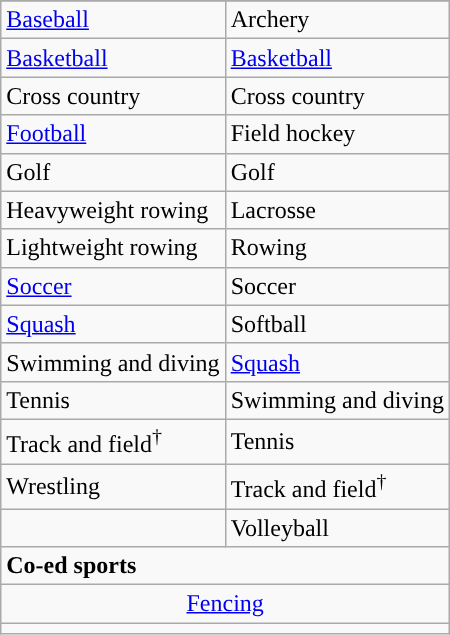<table class="wikitable" style= " ">
<tr>
</tr>
<tr>
<td><a href='#'>Baseball</a></td>
<td>Archery</td>
</tr>
<tr>
<td><a href='#'>Basketball</a></td>
<td><a href='#'>Basketball</a></td>
</tr>
<tr>
<td>Cross country</td>
<td>Cross country</td>
</tr>
<tr>
<td><a href='#'>Football</a></td>
<td>Field hockey</td>
</tr>
<tr>
<td>Golf</td>
<td>Golf</td>
</tr>
<tr>
<td>Heavyweight rowing</td>
<td>Lacrosse</td>
</tr>
<tr>
<td>Lightweight rowing</td>
<td>Rowing</td>
</tr>
<tr>
<td><a href='#'>Soccer</a></td>
<td>Soccer</td>
</tr>
<tr>
<td><a href='#'>Squash</a></td>
<td>Softball</td>
</tr>
<tr>
<td>Swimming and diving</td>
<td><a href='#'>Squash</a></td>
</tr>
<tr>
<td>Tennis</td>
<td>Swimming and diving</td>
</tr>
<tr>
<td>Track and field<sup>†</sup></td>
<td>Tennis</td>
</tr>
<tr>
<td>Wrestling</td>
<td>Track and field<sup>†</sup></td>
</tr>
<tr>
<td></td>
<td>Volleyball</td>
</tr>
<tr>
<td colspan="2"><strong>Co-ed sports</strong></td>
</tr>
<tr style="text-align:center">
<td colspan="2"><a href='#'>Fencing</a></td>
</tr>
<tr>
<td colspan="2"></td>
</tr>
</table>
